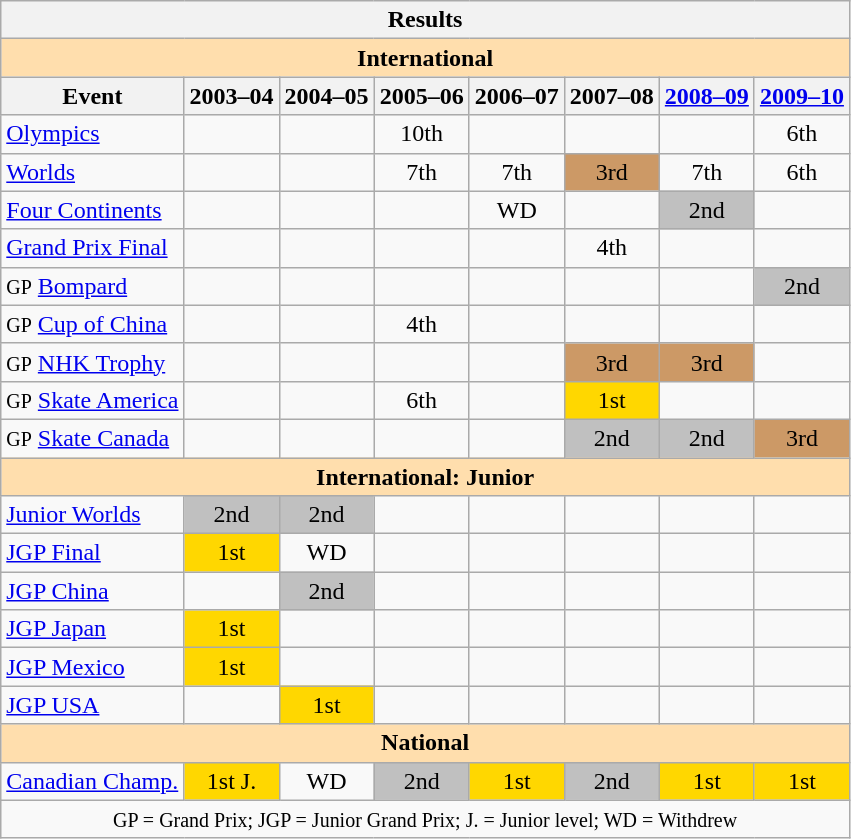<table class="wikitable" style="text-align:center">
<tr>
<th colspan=8 align=center><strong>Results</strong></th>
</tr>
<tr>
<th style="background-color: #ffdead; " colspan=8 align=center><strong>International</strong></th>
</tr>
<tr>
<th>Event</th>
<th>2003–04</th>
<th>2004–05</th>
<th>2005–06</th>
<th>2006–07</th>
<th>2007–08</th>
<th><a href='#'>2008–09</a></th>
<th><a href='#'>2009–10</a></th>
</tr>
<tr>
<td align=left><a href='#'>Olympics</a></td>
<td></td>
<td></td>
<td>10th</td>
<td></td>
<td></td>
<td></td>
<td>6th</td>
</tr>
<tr>
<td align=left><a href='#'>Worlds</a></td>
<td></td>
<td></td>
<td>7th</td>
<td>7th</td>
<td bgcolor=cc9966>3rd</td>
<td>7th</td>
<td>6th</td>
</tr>
<tr>
<td align=left><a href='#'>Four Continents</a></td>
<td></td>
<td></td>
<td></td>
<td>WD</td>
<td></td>
<td bgcolor=silver>2nd</td>
<td></td>
</tr>
<tr>
<td align=left><a href='#'>Grand Prix Final</a></td>
<td></td>
<td></td>
<td></td>
<td></td>
<td>4th</td>
<td></td>
<td></td>
</tr>
<tr>
<td align=left><small>GP</small> <a href='#'>Bompard</a></td>
<td></td>
<td></td>
<td></td>
<td></td>
<td></td>
<td></td>
<td bgcolor=silver>2nd</td>
</tr>
<tr>
<td align=left><small>GP</small> <a href='#'>Cup of China</a></td>
<td></td>
<td></td>
<td>4th</td>
<td></td>
<td></td>
<td></td>
<td></td>
</tr>
<tr>
<td align=left><small>GP</small> <a href='#'>NHK Trophy</a></td>
<td></td>
<td></td>
<td></td>
<td></td>
<td bgcolor=cc9966>3rd</td>
<td bgcolor=cc9966>3rd</td>
<td></td>
</tr>
<tr>
<td align=left><small>GP</small> <a href='#'>Skate America</a></td>
<td></td>
<td></td>
<td>6th</td>
<td></td>
<td bgcolor=gold>1st</td>
<td></td>
<td></td>
</tr>
<tr>
<td align=left><small>GP</small> <a href='#'>Skate Canada</a></td>
<td></td>
<td></td>
<td></td>
<td></td>
<td bgcolor=silver>2nd</td>
<td bgcolor=silver>2nd</td>
<td bgcolor=cc9966>3rd</td>
</tr>
<tr>
<th style="background-color: #ffdead; " colspan=8 align=center><strong>International: Junior</strong></th>
</tr>
<tr>
<td align=left><a href='#'>Junior Worlds</a></td>
<td bgcolor=silver>2nd</td>
<td bgcolor=silver>2nd</td>
<td></td>
<td></td>
<td></td>
<td></td>
<td></td>
</tr>
<tr>
<td align=left><a href='#'>JGP Final</a></td>
<td bgcolor=gold>1st</td>
<td>WD</td>
<td></td>
<td></td>
<td></td>
<td></td>
<td></td>
</tr>
<tr>
<td align=left><a href='#'>JGP China</a></td>
<td></td>
<td bgcolor=silver>2nd</td>
<td></td>
<td></td>
<td></td>
<td></td>
<td></td>
</tr>
<tr>
<td align=left><a href='#'>JGP Japan</a></td>
<td bgcolor=gold>1st</td>
<td></td>
<td></td>
<td></td>
<td></td>
<td></td>
<td></td>
</tr>
<tr>
<td align=left><a href='#'>JGP Mexico</a></td>
<td bgcolor=gold>1st</td>
<td></td>
<td></td>
<td></td>
<td></td>
<td></td>
<td></td>
</tr>
<tr>
<td align=left><a href='#'>JGP USA</a></td>
<td></td>
<td bgcolor=gold>1st</td>
<td></td>
<td></td>
<td></td>
<td></td>
<td></td>
</tr>
<tr>
<th style="background-color: #ffdead; " colspan=8 align=center><strong>National</strong></th>
</tr>
<tr>
<td align=left><a href='#'>Canadian Champ.</a></td>
<td bgcolor=gold>1st J.</td>
<td>WD</td>
<td bgcolor=silver>2nd</td>
<td bgcolor=gold>1st</td>
<td bgcolor=silver>2nd</td>
<td bgcolor=gold>1st</td>
<td bgcolor=gold>1st</td>
</tr>
<tr>
<td colspan=8 align=center><small> GP = Grand Prix; JGP = Junior Grand Prix; J. = Junior level; WD = Withdrew </small></td>
</tr>
</table>
